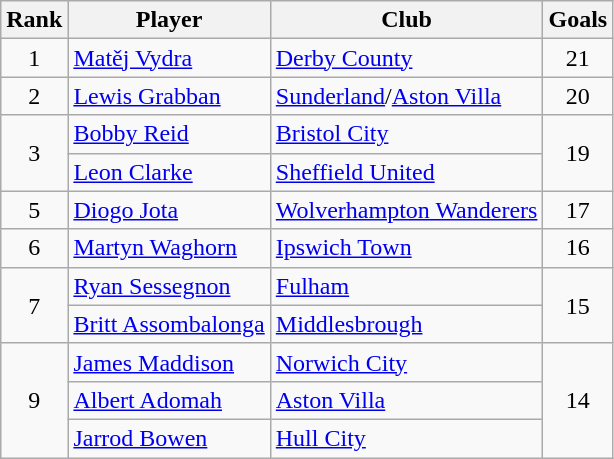<table class="wikitable" style="text-align:center">
<tr>
<th>Rank</th>
<th>Player</th>
<th>Club</th>
<th>Goals</th>
</tr>
<tr>
<td>1</td>
<td align="left"> <a href='#'>Matěj Vydra</a></td>
<td align="left"><a href='#'>Derby County</a></td>
<td>21</td>
</tr>
<tr>
<td>2</td>
<td align="left"> <a href='#'>Lewis Grabban</a></td>
<td align="left"><a href='#'>Sunderland</a>/<a href='#'>Aston Villa</a></td>
<td>20</td>
</tr>
<tr>
<td rowspan="2">3</td>
<td align="left"> <a href='#'>Bobby Reid</a></td>
<td align="left"><a href='#'>Bristol City</a></td>
<td rowspan="2">19</td>
</tr>
<tr>
<td align="left"> <a href='#'>Leon Clarke</a></td>
<td align="left"><a href='#'>Sheffield United</a></td>
</tr>
<tr>
<td>5</td>
<td align="left"> <a href='#'>Diogo Jota</a></td>
<td align="left"><a href='#'>Wolverhampton Wanderers</a></td>
<td>17</td>
</tr>
<tr>
<td>6</td>
<td align="left"> <a href='#'>Martyn Waghorn</a></td>
<td align="left"><a href='#'>Ipswich Town</a></td>
<td>16</td>
</tr>
<tr>
<td rowspan="2">7</td>
<td align="left"> <a href='#'>Ryan Sessegnon</a></td>
<td align="left"><a href='#'>Fulham</a></td>
<td rowspan="2">15</td>
</tr>
<tr>
<td align="left"> <a href='#'>Britt Assombalonga</a></td>
<td align="left"><a href='#'>Middlesbrough</a></td>
</tr>
<tr>
<td rowspan="3">9</td>
<td align="left"> <a href='#'>James Maddison</a></td>
<td align="left"><a href='#'>Norwich City</a></td>
<td rowspan="3">14</td>
</tr>
<tr>
<td align="left"> <a href='#'>Albert Adomah</a></td>
<td align="left"><a href='#'>Aston Villa</a></td>
</tr>
<tr>
<td align="left"> <a href='#'>Jarrod Bowen</a></td>
<td align="left"><a href='#'>Hull City</a></td>
</tr>
</table>
